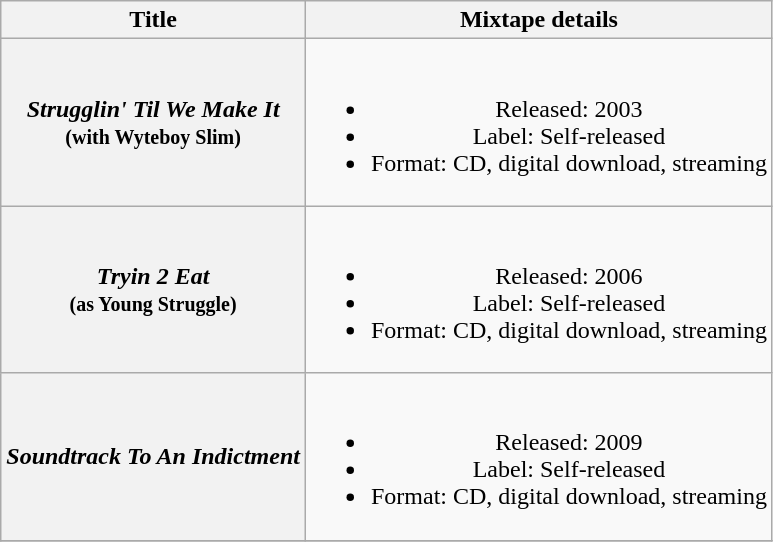<table class="wikitable plainrowheaders" style="text-align:center;">
<tr>
<th scope="col" scope="col">Title</th>
<th scope="col" scope="col";">Mixtape details</th>
</tr>
<tr>
<th scope="row"><em>Strugglin' Til We Make It</em><br><small>(with Wyteboy Slim)</small></th>
<td><br><ul><li>Released: 2003</li><li>Label: Self-released</li><li>Format: CD, digital download, streaming</li></ul></td>
</tr>
<tr>
<th scope="row"><em>Tryin 2 Eat</em><br><small>(as Young Struggle)</small></th>
<td><br><ul><li>Released: 2006</li><li>Label: Self-released</li><li>Format: CD, digital download, streaming</li></ul></td>
</tr>
<tr>
<th scope="row"><em>Soundtrack To An Indictment</em></th>
<td><br><ul><li>Released: 2009</li><li>Label: Self-released</li><li>Format: CD, digital download, streaming</li></ul></td>
</tr>
<tr>
</tr>
</table>
